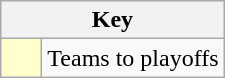<table class="wikitable" style="text-align: center;">
<tr>
<th colspan="2">Key</th>
</tr>
<tr>
<td style="background:#ffffcc; width:20px;"></td>
<td align="left">Teams to playoffs</td>
</tr>
</table>
